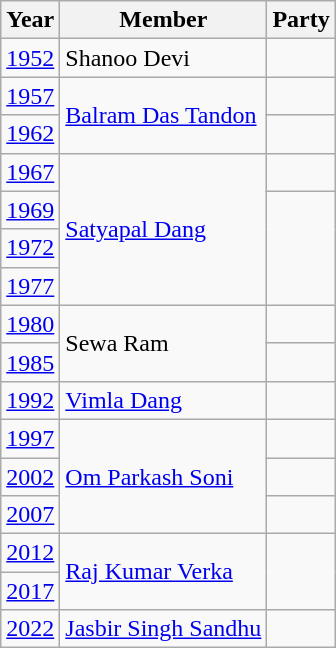<table class="wikitable">
<tr>
<th>Year</th>
<th>Member</th>
<th colspan="2">Party</th>
</tr>
<tr>
<td><a href='#'>1952</a></td>
<td>Shanoo Devi</td>
<td></td>
</tr>
<tr>
<td><a href='#'>1957</a></td>
<td rowspan="2"><a href='#'>Balram Das Tandon</a></td>
<td></td>
</tr>
<tr>
<td><a href='#'>1962</a></td>
</tr>
<tr>
<td><a href='#'>1967</a></td>
<td rowspan="4"><a href='#'>Satyapal Dang</a></td>
<td></td>
</tr>
<tr>
<td><a href='#'>1969</a></td>
</tr>
<tr>
<td><a href='#'>1972</a></td>
</tr>
<tr>
<td><a href='#'>1977</a></td>
</tr>
<tr>
<td><a href='#'>1980</a></td>
<td rowspan="2">Sewa Ram</td>
<td></td>
</tr>
<tr>
<td><a href='#'>1985</a></td>
<td></td>
</tr>
<tr>
<td><a href='#'>1992</a></td>
<td><a href='#'>Vimla Dang</a></td>
<td></td>
</tr>
<tr>
<td><a href='#'>1997</a></td>
<td rowspan="3"><a href='#'>Om Parkash Soni</a></td>
<td></td>
</tr>
<tr>
<td><a href='#'>2002</a></td>
</tr>
<tr>
<td><a href='#'>2007</a></td>
<td></td>
</tr>
<tr>
<td><a href='#'>2012</a></td>
<td rowspan="2"><a href='#'>Raj Kumar Verka</a></td>
</tr>
<tr>
<td><a href='#'>2017</a></td>
</tr>
<tr>
<td><a href='#'>2022</a></td>
<td><a href='#'>Jasbir Singh Sandhu</a></td>
<td></td>
</tr>
</table>
